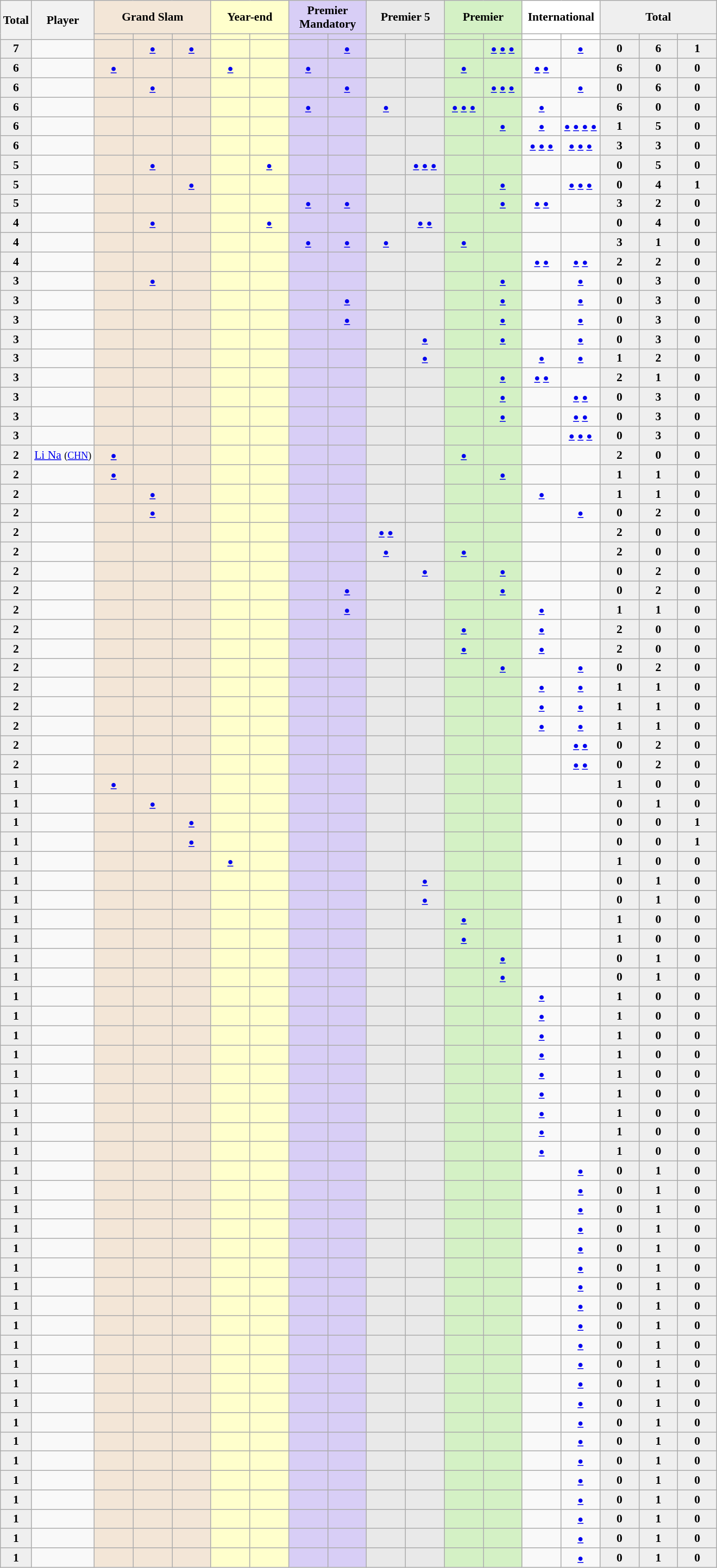<table class="sortable wikitable" style="font-size:90%">
<tr>
<th rowspan="2">Total</th>
<th rowspan="2">Player</th>
<th style="background-color:#f3e6d7;" colspan="3">Grand Slam</th>
<th style="background-color:#ffc;" colspan="2">Year-end</th>
<th style="background-color:#d8cef6;" colspan="2">Premier Mandatory</th>
<th style="background-color:#e9e9e9;" colspan="2">Premier 5</th>
<th style="background-color:#d4f1c5;" colspan="2">Premier</th>
<th style="background-color:#fff;" colspan="2">International</th>
<th style="background-color:#efefef;" colspan="3">Total</th>
</tr>
<tr>
<th style="width:41px; background-color:#f3e6d7;"></th>
<th style="width:41px; background-color:#f3e6d7;"></th>
<th style="width:41px; background-color:#f3e6d7;"></th>
<th style="width:41px; background-color:#ffc;"></th>
<th style="width:41px; background-color:#ffc;"></th>
<th style="width:41px; background-color:#d8cef6;"></th>
<th style="width:41px; background-color:#d8cef6;"></th>
<th style="width:41px; background-color:#e9e9e9;"></th>
<th style="width:41px; background-color:#e9e9e9;"></th>
<th style="width:41px; background-color:#d4f1c5;"></th>
<th style="width:41px; background-color:#d4f1c5;"></th>
<th style="width:41px; background-color:#fff;"></th>
<th style="width:41px; background-color:#fff;"></th>
<th style="width:41px; background-color:#efefef;"></th>
<th style="width:41px; background-color:#efefef;"></th>
<th style="width:41px; background-color:#efefef;"></th>
</tr>
<tr align=center>
<td style="background:#efefef;"><strong>7</strong></td>
<td align=left></td>
<td style="background:#F3E6D7;"></td>
<td style="background:#F3E6D7;"><small><a href='#'>●</a></small></td>
<td style="background:#F3E6D7;"> <small><a href='#'>●</a></small></td>
<td style="background:#ffc;"></td>
<td style="background:#ffc;"></td>
<td style="background:#D8CEF6;"></td>
<td style="background:#D8CEF6;"><small><a href='#'>●</a></small></td>
<td style="background:#E9E9E9;"></td>
<td style="background:#E9E9E9;"></td>
<td style="background:#D4F1C5;"></td>
<td style="background:#D4F1C5;"><small><a href='#'>●</a></small> <small><a href='#'>●</a></small> <small><a href='#'>●</a></small></td>
<td></td>
<td><small><a href='#'>●</a></small></td>
<td style="background:#efefef;"><strong>0</strong></td>
<td style="background:#efefef;"><strong>6</strong></td>
<td style="background:#efefef;"><strong>1</strong></td>
</tr>
<tr align=center>
<td style="background:#efefef;"><strong>6</strong></td>
<td align=left></td>
<td style="background:#F3E6D7;"><small><a href='#'>●</a></small></td>
<td style="background:#F3E6D7;"></td>
<td style="background:#F3E6D7;"></td>
<td style="background:#ffc;"><small><a href='#'>●</a></small></td>
<td style="background:#ffc;"></td>
<td style="background:#D8CEF6;"><small><a href='#'>●</a></small></td>
<td style="background:#D8CEF6;"></td>
<td style="background:#E9E9E9;"></td>
<td style="background:#E9E9E9;"></td>
<td style="background:#D4F1C5;"><small><a href='#'>●</a></small></td>
<td style="background:#D4F1C5;"></td>
<td><small><a href='#'>●</a></small> <small><a href='#'>●</a></small></td>
<td></td>
<td style="background:#efefef;"><strong>6</strong></td>
<td style="background:#efefef;"><strong>0</strong></td>
<td style="background:#efefef;"><strong>0</strong></td>
</tr>
<tr align=center>
<td style="background:#efefef;"><strong>6</strong></td>
<td align=left></td>
<td style="background:#F3E6D7;"></td>
<td style="background:#F3E6D7;"><small><a href='#'>●</a></small></td>
<td style="background:#F3E6D7;"></td>
<td style="background:#ffc;"></td>
<td style="background:#ffc;"></td>
<td style="background:#D8CEF6;"></td>
<td style="background:#D8CEF6;"><small><a href='#'>●</a></small></td>
<td style="background:#E9E9E9;"></td>
<td style="background:#E9E9E9;"></td>
<td style="background:#D4F1C5;"></td>
<td style="background:#D4F1C5;"><small><a href='#'>●</a></small> <small><a href='#'>●</a></small> <small><a href='#'>●</a></small></td>
<td></td>
<td><small><a href='#'>●</a></small></td>
<td style="background:#efefef;"><strong>0</strong></td>
<td style="background:#efefef;"><strong>6</strong></td>
<td style="background:#efefef;"><strong>0</strong></td>
</tr>
<tr align=center>
<td style="background:#efefef;"><strong>6</strong></td>
<td align=left></td>
<td style="background:#F3E6D7;"></td>
<td style="background:#F3E6D7;"></td>
<td style="background:#F3E6D7;"></td>
<td style="background:#ffc;"></td>
<td style="background:#ffc;"></td>
<td style="background:#D8CEF6;"> <small><a href='#'>●</a></small></td>
<td style="background:#D8CEF6;"></td>
<td style="background:#E9E9E9;"> <small><a href='#'>●</a></small></td>
<td style="background:#E9E9E9;"></td>
<td style="background:#D4F1C5;"><small><a href='#'>●</a></small> <small><a href='#'>●</a></small> <small><a href='#'>●</a></small></td>
<td style="background:#D4F1C5;"></td>
<td><small><a href='#'>●</a></small></td>
<td></td>
<td style="background:#efefef;"><strong>6</strong></td>
<td style="background:#efefef;"><strong>0</strong></td>
<td style="background:#efefef;"><strong>0</strong></td>
</tr>
<tr align=center>
<td style="background:#efefef;"><strong>6</strong></td>
<td align=left></td>
<td style="background:#F3E6D7;"></td>
<td style="background:#F3E6D7;"></td>
<td style="background:#F3E6D7;"></td>
<td style="background:#ffc;"></td>
<td style="background:#ffc;"></td>
<td style="background:#D8CEF6;"></td>
<td style="background:#D8CEF6;"></td>
<td style="background:#E9E9E9;"></td>
<td style="background:#E9E9E9;"></td>
<td style="background:#D4F1C5;"></td>
<td style="background:#D4F1C5;"> <small><a href='#'>●</a></small></td>
<td> <small><a href='#'>●</a></small></td>
<td> <small><a href='#'>●</a></small> <small><a href='#'>●</a></small> <small><a href='#'>●</a></small> <small><a href='#'>●</a></small></td>
<td style="background:#efefef;"><strong>1</strong></td>
<td style="background:#efefef;"><strong>5</strong></td>
<td style="background:#efefef;"><strong>0</strong></td>
</tr>
<tr align=center>
<td style="background:#efefef;"><strong>6</strong></td>
<td align=left></td>
<td style="background:#F3E6D7;"></td>
<td style="background:#F3E6D7;"></td>
<td style="background:#F3E6D7;"></td>
<td style="background:#ffc;"></td>
<td style="background:#ffc;"></td>
<td style="background:#D8CEF6;"></td>
<td style="background:#D8CEF6;"></td>
<td style="background:#E9E9E9;"></td>
<td style="background:#E9E9E9;"></td>
<td style="background:#D4F1C5;"></td>
<td style="background:#D4F1C5;"></td>
<td> <small><a href='#'>●</a></small> <small><a href='#'>●</a></small> <small><a href='#'>●</a></small></td>
<td> <small><a href='#'>●</a></small> <small><a href='#'>●</a></small> <small><a href='#'>●</a></small></td>
<td style="background:#efefef;"><strong>3</strong></td>
<td style="background:#efefef;"><strong>3</strong></td>
<td style="background:#efefef;"><strong>0</strong></td>
</tr>
<tr align=center>
<td style="background:#efefef;"><strong>5</strong></td>
<td align=left></td>
<td style="background:#F3E6D7;"></td>
<td style="background:#F3E6D7;"> <small><a href='#'>●</a></small></td>
<td style="background:#F3E6D7;"></td>
<td style="background:#ffc;"></td>
<td style="background:#ffc;"> <small><a href='#'>●</a></small></td>
<td style="background:#D8CEF6;"></td>
<td style="background:#D8CEF6;"></td>
<td style="background:#E9E9E9;"></td>
<td style="background:#E9E9E9;"> <small><a href='#'>●</a></small> <small><a href='#'>●</a></small> <small><a href='#'>●</a></small></td>
<td style="background:#D4F1C5;"></td>
<td style="background:#D4F1C5;"></td>
<td></td>
<td></td>
<td style="background:#efefef;"><strong>0</strong></td>
<td style="background:#efefef;"><strong>5</strong></td>
<td style="background:#efefef;"><strong>0</strong></td>
</tr>
<tr align=center>
<td style="background:#efefef;"><strong>5</strong></td>
<td align=left></td>
<td style="background:#F3E6D7;"></td>
<td style="background:#F3E6D7;"></td>
<td style="background:#F3E6D7;"> <small><a href='#'>●</a></small></td>
<td style="background:#ffc;"></td>
<td style="background:#ffc;"></td>
<td style="background:#D8CEF6;"></td>
<td style="background:#D8CEF6;"></td>
<td style="background:#E9E9E9;"></td>
<td style="background:#E9E9E9;"></td>
<td style="background:#D4F1C5;"></td>
<td style="background:#D4F1C5;"> <small><a href='#'>●</a></small></td>
<td></td>
<td> <small><a href='#'>●</a></small> <small><a href='#'>●</a></small> <small><a href='#'>●</a></small></td>
<td style="background:#efefef;"><strong>0</strong></td>
<td style="background:#efefef;"><strong>4</strong></td>
<td style="background:#efefef;"><strong>1</strong></td>
</tr>
<tr align=center>
<td style="background:#efefef;"><strong>5</strong></td>
<td align=left></td>
<td style="background:#F3E6D7;"></td>
<td style="background:#F3E6D7;"></td>
<td style="background:#F3E6D7;"></td>
<td style="background:#ffc;"></td>
<td style="background:#ffc;"></td>
<td style="background:#D8CEF6;"> <small><a href='#'>●</a></small></td>
<td style="background:#D8CEF6;"> <small><a href='#'>●</a></small></td>
<td style="background:#E9E9E9;"></td>
<td style="background:#E9E9E9;"></td>
<td style="background:#D4F1C5;"></td>
<td style="background:#D4F1C5;"> <small><a href='#'>●</a></small></td>
<td> <small><a href='#'>●</a></small> <small><a href='#'>●</a></small></td>
<td></td>
<td style="background:#efefef;"><strong>3</strong></td>
<td style="background:#efefef;"><strong>2</strong></td>
<td style="background:#efefef;"><strong>0</strong></td>
</tr>
<tr align=center>
<td style="background:#efefef;"><strong>4</strong></td>
<td align=left></td>
<td style="background:#F3E6D7;"></td>
<td style="background:#F3E6D7;"> <small><a href='#'>●</a></small></td>
<td style="background:#F3E6D7;"></td>
<td style="background:#ffc;"></td>
<td style="background:#ffc;"> <small><a href='#'>●</a></small></td>
<td style="background:#D8CEF6;"></td>
<td style="background:#D8CEF6;"></td>
<td style="background:#E9E9E9;"></td>
<td style="background:#E9E9E9;"> <small><a href='#'>●</a></small> <small><a href='#'>●</a></small></td>
<td style="background:#D4F1C5;"></td>
<td style="background:#D4F1C5;"></td>
<td></td>
<td></td>
<td style="background:#efefef;"><strong>0</strong></td>
<td style="background:#efefef;"><strong>4</strong></td>
<td style="background:#efefef;"><strong>0</strong></td>
</tr>
<tr align=center>
<td style="background:#efefef;"><strong>4</strong></td>
<td align=left></td>
<td style="background:#F3E6D7;"></td>
<td style="background:#F3E6D7;"></td>
<td style="background:#F3E6D7;"></td>
<td style="background:#ffc;"></td>
<td style="background:#ffc;"></td>
<td style="background:#D8CEF6;"> <small><a href='#'>●</a></small></td>
<td style="background:#D8CEF6;"> <small><a href='#'>●</a></small></td>
<td style="background:#E9E9E9;"> <small><a href='#'>●</a></small></td>
<td style="background:#E9E9E9;"></td>
<td style="background:#D4F1C5;"> <small><a href='#'>●</a></small></td>
<td style="background:#D4F1C5;"></td>
<td></td>
<td></td>
<td style="background:#efefef;"><strong>3</strong></td>
<td style="background:#efefef;"><strong>1</strong></td>
<td style="background:#efefef;"><strong>0</strong></td>
</tr>
<tr align=center>
<td style="background:#efefef;"><strong>4</strong></td>
<td align=left></td>
<td style="background:#F3E6D7;"></td>
<td style="background:#F3E6D7;"></td>
<td style="background:#F3E6D7;"></td>
<td style="background:#ffc;"></td>
<td style="background:#ffc;"></td>
<td style="background:#D8CEF6;"></td>
<td style="background:#D8CEF6;"></td>
<td style="background:#E9E9E9;"></td>
<td style="background:#E9E9E9;"></td>
<td style="background:#D4F1C5;"></td>
<td style="background:#D4F1C5;"></td>
<td> <small><a href='#'>●</a></small> <small><a href='#'>●</a></small></td>
<td> <small><a href='#'>●</a></small> <small><a href='#'>●</a></small></td>
<td style="background:#efefef;"><strong>2</strong></td>
<td style="background:#efefef;"><strong>2</strong></td>
<td style="background:#efefef;"><strong>0</strong></td>
</tr>
<tr align=center>
<td style="background:#efefef;"><strong>3</strong></td>
<td align=left></td>
<td style="background:#F3E6D7;"></td>
<td style="background:#F3E6D7;"> <small><a href='#'>●</a></small></td>
<td style="background:#F3E6D7;"></td>
<td style="background:#ffc;"></td>
<td style="background:#ffc;"></td>
<td style="background:#D8CEF6;"></td>
<td style="background:#D8CEF6;"></td>
<td style="background:#E9E9E9;"></td>
<td style="background:#E9E9E9;"></td>
<td style="background:#D4F1C5;"></td>
<td style="background:#D4F1C5;"> <small><a href='#'>●</a></small></td>
<td></td>
<td> <small><a href='#'>●</a></small></td>
<td style="background:#efefef;"><strong>0</strong></td>
<td style="background:#efefef;"><strong>3</strong></td>
<td style="background:#efefef;"><strong>0</strong></td>
</tr>
<tr align=center>
<td style="background:#efefef;"><strong>3</strong></td>
<td align=left></td>
<td style="background:#F3E6D7;"></td>
<td style="background:#F3E6D7;"></td>
<td style="background:#F3E6D7;"></td>
<td style="background:#ffc;"></td>
<td style="background:#ffc;"></td>
<td style="background:#D8CEF6;"></td>
<td style="background:#D8CEF6;">  <small><a href='#'>●</a></small></td>
<td style="background:#E9E9E9;"></td>
<td style="background:#E9E9E9;"></td>
<td style="background:#D4F1C5;"></td>
<td style="background:#D4F1C5;"> <small><a href='#'>●</a></small></td>
<td></td>
<td> <small><a href='#'>●</a></small></td>
<td style="background:#efefef;"><strong>0</strong></td>
<td style="background:#efefef;"><strong>3</strong></td>
<td style="background:#efefef;"><strong>0</strong></td>
</tr>
<tr align=center>
<td style="background:#efefef;"><strong>3</strong></td>
<td align=left></td>
<td style="background:#F3E6D7;"></td>
<td style="background:#F3E6D7;"></td>
<td style="background:#F3E6D7;"></td>
<td style="background:#ffc;"></td>
<td style="background:#ffc;"></td>
<td style="background:#D8CEF6;"></td>
<td style="background:#D8CEF6;">  <small><a href='#'>●</a></small></td>
<td style="background:#E9E9E9;"></td>
<td style="background:#E9E9E9;"></td>
<td style="background:#D4F1C5;"></td>
<td style="background:#D4F1C5;"> <small><a href='#'>●</a></small></td>
<td></td>
<td> <small><a href='#'>●</a></small></td>
<td style="background:#efefef;"><strong>0</strong></td>
<td style="background:#efefef;"><strong>3</strong></td>
<td style="background:#efefef;"><strong>0</strong></td>
</tr>
<tr align=center>
<td style="background:#efefef;"><strong>3</strong></td>
<td align=left></td>
<td style="background:#F3E6D7;"></td>
<td style="background:#F3E6D7;"></td>
<td style="background:#F3E6D7;"></td>
<td style="background:#ffc;"></td>
<td style="background:#ffc;"></td>
<td style="background:#D8CEF6;"></td>
<td style="background:#D8CEF6;"></td>
<td style="background:#E9E9E9;"></td>
<td style="background:#E9E9E9;"> <small><a href='#'>●</a></small></td>
<td style="background:#D4F1C5;"></td>
<td style="background:#D4F1C5;"> <small><a href='#'>●</a></small></td>
<td></td>
<td> <small><a href='#'>●</a></small></td>
<td style="background:#efefef;"><strong>0</strong></td>
<td style="background:#efefef;"><strong>3</strong></td>
<td style="background:#efefef;"><strong>0</strong></td>
</tr>
<tr align=center>
<td style="background:#efefef;"><strong>3</strong></td>
<td align=left></td>
<td style="background:#F3E6D7;"></td>
<td style="background:#F3E6D7;"></td>
<td style="background:#F3E6D7;"></td>
<td style="background:#ffc;"></td>
<td style="background:#ffc;"></td>
<td style="background:#D8CEF6;"></td>
<td style="background:#D8CEF6;"></td>
<td style="background:#E9E9E9;"></td>
<td style="background:#E9E9E9;"> <small><a href='#'>●</a></small></td>
<td style="background:#D4F1C5;"></td>
<td style="background:#D4F1C5;"></td>
<td> <small><a href='#'>●</a></small></td>
<td> <small><a href='#'>●</a></small></td>
<td style="background:#efefef;"><strong>1</strong></td>
<td style="background:#efefef;"><strong>2</strong></td>
<td style="background:#efefef;"><strong>0</strong></td>
</tr>
<tr align=center>
<td style="background:#efefef;"><strong>3</strong></td>
<td align=left></td>
<td style="background:#F3E6D7;"></td>
<td style="background:#F3E6D7;"></td>
<td style="background:#F3E6D7;"></td>
<td style="background:#ffc;"></td>
<td style="background:#ffc;"></td>
<td style="background:#D8CEF6;"></td>
<td style="background:#D8CEF6;"></td>
<td style="background:#E9E9E9;"></td>
<td style="background:#E9E9E9;"></td>
<td style="background:#D4F1C5;"></td>
<td style="background:#D4F1C5;"> <small><a href='#'>●</a></small></td>
<td> <small><a href='#'>●</a></small> <small><a href='#'>●</a></small></td>
<td></td>
<td style="background:#efefef;"><strong>2</strong></td>
<td style="background:#efefef;"><strong>1</strong></td>
<td style="background:#efefef;"><strong>0</strong></td>
</tr>
<tr align=center>
<td style="background:#efefef;"><strong>3</strong></td>
<td align=left></td>
<td style="background:#F3E6D7;"></td>
<td style="background:#F3E6D7;"></td>
<td style="background:#F3E6D7;"></td>
<td style="background:#ffc;"></td>
<td style="background:#ffc;"></td>
<td style="background:#D8CEF6;"></td>
<td style="background:#D8CEF6;"></td>
<td style="background:#E9E9E9;"></td>
<td style="background:#E9E9E9;"></td>
<td style="background:#D4F1C5;"></td>
<td style="background:#D4F1C5;"> <small><a href='#'>●</a></small></td>
<td></td>
<td> <small><a href='#'>●</a></small> <small><a href='#'>●</a></small></td>
<td style="background:#efefef;"><strong>0</strong></td>
<td style="background:#efefef;"><strong>3</strong></td>
<td style="background:#efefef;"><strong>0</strong></td>
</tr>
<tr align=center>
<td style="background:#efefef;"><strong>3</strong></td>
<td align=left></td>
<td style="background:#F3E6D7;"></td>
<td style="background:#F3E6D7;"></td>
<td style="background:#F3E6D7;"></td>
<td style="background:#ffc;"></td>
<td style="background:#ffc;"></td>
<td style="background:#D8CEF6;"></td>
<td style="background:#D8CEF6;"></td>
<td style="background:#E9E9E9;"></td>
<td style="background:#E9E9E9;"></td>
<td style="background:#D4F1C5;"></td>
<td style="background:#D4F1C5;"> <small><a href='#'>●</a></small></td>
<td></td>
<td> <small><a href='#'>●</a></small> <small><a href='#'>●</a></small></td>
<td style="background:#efefef;"><strong>0</strong></td>
<td style="background:#efefef;"><strong>3</strong></td>
<td style="background:#efefef;"><strong>0</strong></td>
</tr>
<tr align=center>
<td style="background:#efefef;"><strong>3</strong></td>
<td align=left></td>
<td style="background:#F3E6D7;"></td>
<td style="background:#F3E6D7;"></td>
<td style="background:#F3E6D7;"></td>
<td style="background:#ffc;"></td>
<td style="background:#ffc;"></td>
<td style="background:#D8CEF6;"></td>
<td style="background:#D8CEF6;"></td>
<td style="background:#E9E9E9;"></td>
<td style="background:#E9E9E9;"></td>
<td style="background:#D4F1C5;"></td>
<td style="background:#D4F1C5;"></td>
<td></td>
<td> <small><a href='#'>●</a></small> <small><a href='#'>●</a></small> <small><a href='#'>●</a></small></td>
<td style="background:#efefef;"><strong>0</strong></td>
<td style="background:#efefef;"><strong>3</strong></td>
<td style="background:#efefef;"><strong>0</strong></td>
</tr>
<tr align=center>
<td style="background:#efefef;"><strong>2</strong></td>
<td align=left> <a href='#'>Li Na</a> <small>(<a href='#'>CHN</a>)</small></td>
<td style="background:#F3E6D7;"><small><a href='#'>●</a></small></td>
<td style="background:#F3E6D7;"></td>
<td style="background:#F3E6D7;"></td>
<td style="background:#ffc;"></td>
<td style="background:#ffc;"></td>
<td style="background:#D8CEF6;"></td>
<td style="background:#D8CEF6;"></td>
<td style="background:#E9E9E9;"></td>
<td style="background:#E9E9E9;"></td>
<td style="background:#D4F1C5;"><small><a href='#'>●</a></small></td>
<td style="background:#D4F1C5;"></td>
<td></td>
<td></td>
<td style="background:#efefef;"><strong>2</strong></td>
<td style="background:#efefef;"><strong>0</strong></td>
<td style="background:#efefef;"><strong>0</strong></td>
</tr>
<tr align=center>
<td style="background:#efefef;"><strong>2</strong></td>
<td align=left></td>
<td style="background:#F3E6D7;"> <small><a href='#'>●</a></small></td>
<td style="background:#F3E6D7;"></td>
<td style="background:#F3E6D7;"></td>
<td style="background:#ffc;"></td>
<td style="background:#ffc;"></td>
<td style="background:#D8CEF6;"></td>
<td style="background:#D8CEF6;"></td>
<td style="background:#E9E9E9;"></td>
<td style="background:#E9E9E9;"></td>
<td style="background:#D4F1C5;"></td>
<td style="background:#D4F1C5;"> <small><a href='#'>●</a></small></td>
<td></td>
<td></td>
<td style="background:#efefef;"><strong>1</strong></td>
<td style="background:#efefef;"><strong>1</strong></td>
<td style="background:#efefef;"><strong>0</strong></td>
</tr>
<tr align=center>
<td style="background:#efefef;"><strong>2</strong></td>
<td align=left></td>
<td style="background:#F3E6D7;"></td>
<td style="background:#F3E6D7;"> <small><a href='#'>●</a></small></td>
<td style="background:#F3E6D7;"></td>
<td style="background:#ffc;"></td>
<td style="background:#ffc;"></td>
<td style="background:#D8CEF6;"></td>
<td style="background:#D8CEF6;"></td>
<td style="background:#E9E9E9;"></td>
<td style="background:#E9E9E9;"></td>
<td style="background:#D4F1C5;"></td>
<td style="background:#D4F1C5;"></td>
<td> <small><a href='#'>●</a></small></td>
<td></td>
<td style="background:#efefef;"><strong>1</strong></td>
<td style="background:#efefef;"><strong>1</strong></td>
<td style="background:#efefef;"><strong>0</strong></td>
</tr>
<tr align=center>
<td style="background:#efefef;"><strong>2</strong></td>
<td align=left></td>
<td style="background:#F3E6D7;"></td>
<td style="background:#F3E6D7;"> <small><a href='#'>●</a></small></td>
<td style="background:#F3E6D7;"></td>
<td style="background:#ffc;"></td>
<td style="background:#ffc;"></td>
<td style="background:#D8CEF6;"></td>
<td style="background:#D8CEF6;"></td>
<td style="background:#E9E9E9;"></td>
<td style="background:#E9E9E9;"></td>
<td style="background:#D4F1C5;"></td>
<td style="background:#D4F1C5;"></td>
<td></td>
<td> <small><a href='#'>●</a></small></td>
<td style="background:#efefef;"><strong>0</strong></td>
<td style="background:#efefef;"><strong>2</strong></td>
<td style="background:#efefef;"><strong>0</strong></td>
</tr>
<tr align=center>
<td style="background:#efefef;"><strong>2</strong></td>
<td align=left></td>
<td style="background:#F3E6D7;"></td>
<td style="background:#F3E6D7;"></td>
<td style="background:#F3E6D7;"></td>
<td style="background:#ffc;"></td>
<td style="background:#ffc;"></td>
<td style="background:#D8CEF6;"></td>
<td style="background:#D8CEF6;"></td>
<td style="background:#E9E9E9;"> <small><a href='#'>●</a></small> <small><a href='#'>●</a></small></td>
<td style="background:#E9E9E9;"></td>
<td style="background:#D4F1C5;"></td>
<td style="background:#D4F1C5;"></td>
<td></td>
<td></td>
<td style="background:#efefef;"><strong>2</strong></td>
<td style="background:#efefef;"><strong>0</strong></td>
<td style="background:#efefef;"><strong>0</strong></td>
</tr>
<tr align=center>
<td style="background:#efefef;"><strong>2</strong></td>
<td align=left></td>
<td style="background:#F3E6D7;"></td>
<td style="background:#F3E6D7;"></td>
<td style="background:#F3E6D7;"></td>
<td style="background:#ffc;"></td>
<td style="background:#ffc;"></td>
<td style="background:#D8CEF6;"></td>
<td style="background:#D8CEF6;"></td>
<td style="background:#E9E9E9;"> <small><a href='#'>●</a></small></td>
<td style="background:#E9E9E9;"></td>
<td style="background:#D4F1C5;"> <small><a href='#'>●</a></small></td>
<td style="background:#D4F1C5;"></td>
<td></td>
<td></td>
<td style="background:#efefef;"><strong>2</strong></td>
<td style="background:#efefef;"><strong>0</strong></td>
<td style="background:#efefef;"><strong>0</strong></td>
</tr>
<tr align=center>
<td style="background:#efefef;"><strong>2</strong></td>
<td align=left></td>
<td style="background:#F3E6D7;"></td>
<td style="background:#F3E6D7;"></td>
<td style="background:#F3E6D7;"></td>
<td style="background:#ffc;"></td>
<td style="background:#ffc;"></td>
<td style="background:#D8CEF6;"></td>
<td style="background:#D8CEF6;"></td>
<td style="background:#E9E9E9;"></td>
<td style="background:#E9E9E9;"> <small><a href='#'>●</a></small></td>
<td style="background:#D4F1C5;"></td>
<td style="background:#D4F1C5;"> <small><a href='#'>●</a></small></td>
<td></td>
<td></td>
<td style="background:#efefef;"><strong>0</strong></td>
<td style="background:#efefef;"><strong>2</strong></td>
<td style="background:#efefef;"><strong>0</strong></td>
</tr>
<tr align=center>
<td style="background:#efefef;"><strong>2</strong></td>
<td align=left></td>
<td style="background:#F3E6D7;"></td>
<td style="background:#F3E6D7;"></td>
<td style="background:#F3E6D7;"></td>
<td style="background:#ffc;"></td>
<td style="background:#ffc;"></td>
<td style="background:#D8CEF6;"></td>
<td style="background:#D8CEF6;"> <small><a href='#'>●</a></small></td>
<td style="background:#E9E9E9;"></td>
<td style="background:#E9E9E9;"></td>
<td style="background:#D4F1C5;"></td>
<td style="background:#D4F1C5;"> <small><a href='#'>●</a></small></td>
<td></td>
<td></td>
<td style="background:#efefef;"><strong>0</strong></td>
<td style="background:#efefef;"><strong>2</strong></td>
<td style="background:#efefef;"><strong>0</strong></td>
</tr>
<tr align=center>
<td style="background:#efefef;"><strong>2</strong></td>
<td align=left></td>
<td style="background:#F3E6D7;"></td>
<td style="background:#F3E6D7;"></td>
<td style="background:#F3E6D7;"></td>
<td style="background:#ffc;"></td>
<td style="background:#ffc;"></td>
<td style="background:#D8CEF6;"></td>
<td style="background:#D8CEF6;"> <small><a href='#'>●</a></small></td>
<td style="background:#E9E9E9;"></td>
<td style="background:#E9E9E9;"></td>
<td style="background:#D4F1C5;"></td>
<td style="background:#D4F1C5;"></td>
<td> <small><a href='#'>●</a></small></td>
<td></td>
<td style="background:#efefef;"><strong>1</strong></td>
<td style="background:#efefef;"><strong>1</strong></td>
<td style="background:#efefef;"><strong>0</strong></td>
</tr>
<tr align=center>
<td style="background:#efefef;"><strong>2</strong></td>
<td align=left></td>
<td style="background:#F3E6D7;"></td>
<td style="background:#F3E6D7;"></td>
<td style="background:#F3E6D7;"></td>
<td style="background:#ffc;"></td>
<td style="background:#ffc;"></td>
<td style="background:#D8CEF6;"></td>
<td style="background:#D8CEF6;"></td>
<td style="background:#E9E9E9;"></td>
<td style="background:#E9E9E9;"></td>
<td style="background:#D4F1C5;"> <small><a href='#'>●</a></small></td>
<td style="background:#D4F1C5;"></td>
<td> <small><a href='#'>●</a></small></td>
<td></td>
<td style="background:#efefef;"><strong>2</strong></td>
<td style="background:#efefef;"><strong>0</strong></td>
<td style="background:#efefef;"><strong>0</strong></td>
</tr>
<tr align=center>
<td style="background:#efefef;"><strong>2</strong></td>
<td align=left></td>
<td style="background:#F3E6D7;"></td>
<td style="background:#F3E6D7;"></td>
<td style="background:#F3E6D7;"></td>
<td style="background:#ffc;"></td>
<td style="background:#ffc;"></td>
<td style="background:#D8CEF6;"></td>
<td style="background:#D8CEF6;"></td>
<td style="background:#E9E9E9;"></td>
<td style="background:#E9E9E9;"></td>
<td style="background:#D4F1C5;"> <small><a href='#'>●</a></small></td>
<td style="background:#D4F1C5;"></td>
<td> <small><a href='#'>●</a></small></td>
<td></td>
<td style="background:#efefef;"><strong>2</strong></td>
<td style="background:#efefef;"><strong>0</strong></td>
<td style="background:#efefef;"><strong>0</strong></td>
</tr>
<tr align=center>
<td style="background:#efefef;"><strong>2</strong></td>
<td align=left></td>
<td style="background:#F3E6D7;"></td>
<td style="background:#F3E6D7;"></td>
<td style="background:#F3E6D7;"></td>
<td style="background:#ffc;"></td>
<td style="background:#ffc;"></td>
<td style="background:#D8CEF6;"></td>
<td style="background:#D8CEF6;"></td>
<td style="background:#E9E9E9;"></td>
<td style="background:#E9E9E9;"></td>
<td style="background:#D4F1C5;"></td>
<td style="background:#D4F1C5;"> <small><a href='#'>●</a></small></td>
<td></td>
<td> <small><a href='#'>●</a></small></td>
<td style="background:#efefef;"><strong>0</strong></td>
<td style="background:#efefef;"><strong>2</strong></td>
<td style="background:#efefef;"><strong>0</strong></td>
</tr>
<tr align=center>
<td style="background:#efefef;"><strong>2</strong></td>
<td align=left></td>
<td style="background:#F3E6D7;"></td>
<td style="background:#F3E6D7;"></td>
<td style="background:#F3E6D7;"></td>
<td style="background:#ffc;"></td>
<td style="background:#ffc;"></td>
<td style="background:#D8CEF6;"></td>
<td style="background:#D8CEF6;"></td>
<td style="background:#E9E9E9;"></td>
<td style="background:#E9E9E9;"></td>
<td style="background:#D4F1C5;"></td>
<td style="background:#D4F1C5;"></td>
<td> <small><a href='#'>●</a></small></td>
<td> <small><a href='#'>●</a></small></td>
<td style="background:#efefef;"><strong>1</strong></td>
<td style="background:#efefef;"><strong>1</strong></td>
<td style="background:#efefef;"><strong>0</strong></td>
</tr>
<tr align=center>
<td style="background:#efefef;"><strong>2</strong></td>
<td align=left></td>
<td style="background:#F3E6D7;"></td>
<td style="background:#F3E6D7;"></td>
<td style="background:#F3E6D7;"></td>
<td style="background:#ffc;"></td>
<td style="background:#ffc;"></td>
<td style="background:#D8CEF6;"></td>
<td style="background:#D8CEF6;"></td>
<td style="background:#E9E9E9;"></td>
<td style="background:#E9E9E9;"></td>
<td style="background:#D4F1C5;"></td>
<td style="background:#D4F1C5;"></td>
<td> <small><a href='#'>●</a></small></td>
<td> <small><a href='#'>●</a></small></td>
<td style="background:#efefef;"><strong>1</strong></td>
<td style="background:#efefef;"><strong>1</strong></td>
<td style="background:#efefef;"><strong>0</strong></td>
</tr>
<tr align=center>
<td style="background:#efefef;"><strong>2</strong></td>
<td align=left></td>
<td style="background:#F3E6D7;"></td>
<td style="background:#F3E6D7;"></td>
<td style="background:#F3E6D7;"></td>
<td style="background:#ffc;"></td>
<td style="background:#ffc;"></td>
<td style="background:#D8CEF6;"></td>
<td style="background:#D8CEF6;"></td>
<td style="background:#E9E9E9;"></td>
<td style="background:#E9E9E9;"></td>
<td style="background:#D4F1C5;"></td>
<td style="background:#D4F1C5;"></td>
<td> <small><a href='#'>●</a></small></td>
<td> <small><a href='#'>●</a></small></td>
<td style="background:#efefef;"><strong>1</strong></td>
<td style="background:#efefef;"><strong>1</strong></td>
<td style="background:#efefef;"><strong>0</strong></td>
</tr>
<tr align=center>
<td style="background:#efefef;"><strong>2</strong></td>
<td align=left></td>
<td style="background:#F3E6D7;"></td>
<td style="background:#F3E6D7;"></td>
<td style="background:#F3E6D7;"></td>
<td style="background:#ffc;"></td>
<td style="background:#ffc;"></td>
<td style="background:#D8CEF6;"></td>
<td style="background:#D8CEF6;"></td>
<td style="background:#E9E9E9;"></td>
<td style="background:#E9E9E9;"></td>
<td style="background:#D4F1C5;"></td>
<td style="background:#D4F1C5;"></td>
<td></td>
<td> <small><a href='#'>●</a></small> <small><a href='#'>●</a></small></td>
<td style="background:#efefef;"><strong>0</strong></td>
<td style="background:#efefef;"><strong>2</strong></td>
<td style="background:#efefef;"><strong>0</strong></td>
</tr>
<tr align=center>
<td style="background:#efefef;"><strong>2</strong></td>
<td align=left></td>
<td style="background:#F3E6D7;"></td>
<td style="background:#F3E6D7;"></td>
<td style="background:#F3E6D7;"></td>
<td style="background:#ffc;"></td>
<td style="background:#ffc;"></td>
<td style="background:#D8CEF6;"></td>
<td style="background:#D8CEF6;"></td>
<td style="background:#E9E9E9;"></td>
<td style="background:#E9E9E9;"></td>
<td style="background:#D4F1C5;"></td>
<td style="background:#D4F1C5;"></td>
<td></td>
<td> <small><a href='#'>●</a></small> <small><a href='#'>●</a></small></td>
<td style="background:#efefef;"><strong>0</strong></td>
<td style="background:#efefef;"><strong>2</strong></td>
<td style="background:#efefef;"><strong>0</strong></td>
</tr>
<tr align=center>
<td style="background:#efefef;"><strong>1</strong></td>
<td align=left></td>
<td style="background:#F3E6D7;"> <small><a href='#'>●</a></small></td>
<td style="background:#F3E6D7;"></td>
<td style="background:#F3E6D7;"></td>
<td style="background:#ffc;"></td>
<td style="background:#ffc;"></td>
<td style="background:#D8CEF6;"></td>
<td style="background:#D8CEF6;"></td>
<td style="background:#E9E9E9;"></td>
<td style="background:#E9E9E9;"></td>
<td style="background:#D4F1C5;"></td>
<td style="background:#D4F1C5;"></td>
<td></td>
<td></td>
<td style="background:#efefef;"><strong>1</strong></td>
<td style="background:#efefef;"><strong>0</strong></td>
<td style="background:#efefef;"><strong>0</strong></td>
</tr>
<tr align=center>
<td style="background:#efefef;"><strong>1</strong></td>
<td align=left></td>
<td style="background:#F3E6D7;"></td>
<td style="background:#F3E6D7;"> <small><a href='#'>●</a></small></td>
<td style="background:#F3E6D7;"></td>
<td style="background:#ffc;"></td>
<td style="background:#ffc;"></td>
<td style="background:#D8CEF6;"></td>
<td style="background:#D8CEF6;"></td>
<td style="background:#E9E9E9;"></td>
<td style="background:#E9E9E9;"></td>
<td style="background:#D4F1C5;"></td>
<td style="background:#D4F1C5;"></td>
<td></td>
<td></td>
<td style="background:#efefef;"><strong>0</strong></td>
<td style="background:#efefef;"><strong>1</strong></td>
<td style="background:#efefef;"><strong>0</strong></td>
</tr>
<tr align=center>
<td style="background:#efefef;"><strong>1</strong></td>
<td align=left></td>
<td style="background:#F3E6D7;"></td>
<td style="background:#F3E6D7;"></td>
<td style="background:#F3E6D7;"> <small><a href='#'>●</a></small></td>
<td style="background:#ffc;"></td>
<td style="background:#ffc;"></td>
<td style="background:#D8CEF6;"></td>
<td style="background:#D8CEF6;"></td>
<td style="background:#E9E9E9;"></td>
<td style="background:#E9E9E9;"></td>
<td style="background:#D4F1C5;"></td>
<td style="background:#D4F1C5;"></td>
<td></td>
<td></td>
<td style="background:#efefef;"><strong>0</strong></td>
<td style="background:#efefef;"><strong>0</strong></td>
<td style="background:#efefef;"><strong>1</strong></td>
</tr>
<tr align=center>
<td style="background:#efefef;"><strong>1</strong></td>
<td align=left></td>
<td style="background:#F3E6D7;"></td>
<td style="background:#F3E6D7;"></td>
<td style="background:#F3E6D7;"> <small><a href='#'>●</a></small></td>
<td style="background:#ffc;"></td>
<td style="background:#ffc;"></td>
<td style="background:#D8CEF6;"></td>
<td style="background:#D8CEF6;"></td>
<td style="background:#E9E9E9;"></td>
<td style="background:#E9E9E9;"></td>
<td style="background:#D4F1C5;"></td>
<td style="background:#D4F1C5;"></td>
<td></td>
<td></td>
<td style="background:#efefef;"><strong>0</strong></td>
<td style="background:#efefef;"><strong>0</strong></td>
<td style="background:#efefef;"><strong>1</strong></td>
</tr>
<tr align=center>
<td style="background:#efefef;"><strong>1</strong></td>
<td align=left></td>
<td style="background:#F3E6D7;"></td>
<td style="background:#F3E6D7;"></td>
<td style="background:#F3E6D7;"></td>
<td style="background:#ffc;"> <small><a href='#'>●</a></small></td>
<td style="background:#ffc;"></td>
<td style="background:#D8CEF6;"></td>
<td style="background:#D8CEF6;"></td>
<td style="background:#E9E9E9;"></td>
<td style="background:#E9E9E9;"></td>
<td style="background:#D4F1C5;"></td>
<td style="background:#D4F1C5;"></td>
<td></td>
<td></td>
<td style="background:#efefef;"><strong>1</strong></td>
<td style="background:#efefef;"><strong>0</strong></td>
<td style="background:#efefef;"><strong>0</strong></td>
</tr>
<tr align=center>
<td style="background:#efefef;"><strong>1</strong></td>
<td align=left></td>
<td style="background:#F3E6D7;"></td>
<td style="background:#F3E6D7;"></td>
<td style="background:#F3E6D7;"></td>
<td style="background:#ffc;"></td>
<td style="background:#ffc;"></td>
<td style="background:#D8CEF6;"></td>
<td style="background:#D8CEF6;"></td>
<td style="background:#E9E9E9;"></td>
<td style="background:#E9E9E9;"> <small><a href='#'>●</a></small></td>
<td style="background:#D4F1C5;"></td>
<td style="background:#D4F1C5;"></td>
<td></td>
<td></td>
<td style="background:#efefef;"><strong>0</strong></td>
<td style="background:#efefef;"><strong>1</strong></td>
<td style="background:#efefef;"><strong>0</strong></td>
</tr>
<tr align=center>
<td style="background:#efefef;"><strong>1</strong></td>
<td align=left></td>
<td style="background:#F3E6D7;"></td>
<td style="background:#F3E6D7;"></td>
<td style="background:#F3E6D7;"></td>
<td style="background:#ffc;"></td>
<td style="background:#ffc;"></td>
<td style="background:#D8CEF6;"></td>
<td style="background:#D8CEF6;"></td>
<td style="background:#E9E9E9;"></td>
<td style="background:#E9E9E9;"> <small><a href='#'>●</a></small></td>
<td style="background:#D4F1C5;"></td>
<td style="background:#D4F1C5;"></td>
<td></td>
<td></td>
<td style="background:#efefef;"><strong>0</strong></td>
<td style="background:#efefef;"><strong>1</strong></td>
<td style="background:#efefef;"><strong>0</strong></td>
</tr>
<tr align=center>
<td style="background:#efefef;"><strong>1</strong></td>
<td align=left></td>
<td style="background:#F3E6D7;"></td>
<td style="background:#F3E6D7;"></td>
<td style="background:#F3E6D7;"></td>
<td style="background:#ffc;"></td>
<td style="background:#ffc;"></td>
<td style="background:#D8CEF6;"></td>
<td style="background:#D8CEF6;"></td>
<td style="background:#E9E9E9;"></td>
<td style="background:#E9E9E9;"></td>
<td style="background:#D4F1C5;"> <small><a href='#'>●</a></small></td>
<td style="background:#D4F1C5;"></td>
<td></td>
<td></td>
<td style="background:#efefef;"><strong>1</strong></td>
<td style="background:#efefef;"><strong>0</strong></td>
<td style="background:#efefef;"><strong>0</strong></td>
</tr>
<tr align=center>
<td style="background:#efefef;"><strong>1</strong></td>
<td align=left></td>
<td style="background:#F3E6D7;"></td>
<td style="background:#F3E6D7;"></td>
<td style="background:#F3E6D7;"></td>
<td style="background:#ffc;"></td>
<td style="background:#ffc;"></td>
<td style="background:#D8CEF6;"></td>
<td style="background:#D8CEF6;"></td>
<td style="background:#E9E9E9;"></td>
<td style="background:#E9E9E9;"></td>
<td style="background:#D4F1C5;"> <small><a href='#'>●</a></small></td>
<td style="background:#D4F1C5;"></td>
<td></td>
<td></td>
<td style="background:#efefef;"><strong>1</strong></td>
<td style="background:#efefef;"><strong>0</strong></td>
<td style="background:#efefef;"><strong>0</strong></td>
</tr>
<tr align=center>
<td style="background:#efefef;"><strong>1</strong></td>
<td align=left></td>
<td style="background:#F3E6D7;"></td>
<td style="background:#F3E6D7;"></td>
<td style="background:#F3E6D7;"></td>
<td style="background:#ffc;"></td>
<td style="background:#ffc;"></td>
<td style="background:#D8CEF6;"></td>
<td style="background:#D8CEF6;"></td>
<td style="background:#E9E9E9;"></td>
<td style="background:#E9E9E9;"></td>
<td style="background:#D4F1C5;"></td>
<td style="background:#D4F1C5;"> <small><a href='#'>●</a></small></td>
<td></td>
<td></td>
<td style="background:#efefef;"><strong>0</strong></td>
<td style="background:#efefef;"><strong>1</strong></td>
<td style="background:#efefef;"><strong>0</strong></td>
</tr>
<tr align=center>
<td style="background:#efefef;"><strong>1</strong></td>
<td align=left></td>
<td style="background:#F3E6D7;"></td>
<td style="background:#F3E6D7;"></td>
<td style="background:#F3E6D7;"></td>
<td style="background:#ffc;"></td>
<td style="background:#ffc;"></td>
<td style="background:#D8CEF6;"></td>
<td style="background:#D8CEF6;"></td>
<td style="background:#E9E9E9;"></td>
<td style="background:#E9E9E9;"></td>
<td style="background:#D4F1C5;"></td>
<td style="background:#D4F1C5;"> <small><a href='#'>●</a></small></td>
<td></td>
<td></td>
<td style="background:#efefef;"><strong>0</strong></td>
<td style="background:#efefef;"><strong>1</strong></td>
<td style="background:#efefef;"><strong>0</strong></td>
</tr>
<tr align=center>
<td style="background:#efefef;"><strong>1</strong></td>
<td align=left></td>
<td style="background:#F3E6D7;"></td>
<td style="background:#F3E6D7;"></td>
<td style="background:#F3E6D7;"></td>
<td style="background:#ffc;"></td>
<td style="background:#ffc;"></td>
<td style="background:#D8CEF6;"></td>
<td style="background:#D8CEF6;"></td>
<td style="background:#E9E9E9;"></td>
<td style="background:#E9E9E9;"></td>
<td style="background:#D4F1C5;"></td>
<td style="background:#D4F1C5;"></td>
<td> <small><a href='#'>●</a></small></td>
<td></td>
<td style="background:#efefef;"><strong>1</strong></td>
<td style="background:#efefef;"><strong>0</strong></td>
<td style="background:#efefef;"><strong>0</strong></td>
</tr>
<tr align=center>
<td style="background:#efefef;"><strong>1</strong></td>
<td align=left></td>
<td style="background:#F3E6D7;"></td>
<td style="background:#F3E6D7;"></td>
<td style="background:#F3E6D7;"></td>
<td style="background:#ffc;"></td>
<td style="background:#ffc;"></td>
<td style="background:#D8CEF6;"></td>
<td style="background:#D8CEF6;"></td>
<td style="background:#E9E9E9;"></td>
<td style="background:#E9E9E9;"></td>
<td style="background:#D4F1C5;"></td>
<td style="background:#D4F1C5;"></td>
<td> <small><a href='#'>●</a></small></td>
<td></td>
<td style="background:#efefef;"><strong>1</strong></td>
<td style="background:#efefef;"><strong>0</strong></td>
<td style="background:#efefef;"><strong>0</strong></td>
</tr>
<tr align=center>
<td style="background:#efefef;"><strong>1</strong></td>
<td align=left></td>
<td style="background:#F3E6D7;"></td>
<td style="background:#F3E6D7;"></td>
<td style="background:#F3E6D7;"></td>
<td style="background:#ffc;"></td>
<td style="background:#ffc;"></td>
<td style="background:#D8CEF6;"></td>
<td style="background:#D8CEF6;"></td>
<td style="background:#E9E9E9;"></td>
<td style="background:#E9E9E9;"></td>
<td style="background:#D4F1C5;"></td>
<td style="background:#D4F1C5;"></td>
<td> <small><a href='#'>●</a></small></td>
<td></td>
<td style="background:#efefef;"><strong>1</strong></td>
<td style="background:#efefef;"><strong>0</strong></td>
<td style="background:#efefef;"><strong>0</strong></td>
</tr>
<tr align=center>
<td style="background:#efefef;"><strong>1</strong></td>
<td align=left></td>
<td style="background:#F3E6D7;"></td>
<td style="background:#F3E6D7;"></td>
<td style="background:#F3E6D7;"></td>
<td style="background:#ffc;"></td>
<td style="background:#ffc;"></td>
<td style="background:#D8CEF6;"></td>
<td style="background:#D8CEF6;"></td>
<td style="background:#E9E9E9;"></td>
<td style="background:#E9E9E9;"></td>
<td style="background:#D4F1C5;"></td>
<td style="background:#D4F1C5;"></td>
<td> <small><a href='#'>●</a></small></td>
<td></td>
<td style="background:#efefef;"><strong>1</strong></td>
<td style="background:#efefef;"><strong>0</strong></td>
<td style="background:#efefef;"><strong>0</strong></td>
</tr>
<tr align=center>
<td style="background:#efefef;"><strong>1</strong></td>
<td align=left></td>
<td style="background:#F3E6D7;"></td>
<td style="background:#F3E6D7;"></td>
<td style="background:#F3E6D7;"></td>
<td style="background:#ffc;"></td>
<td style="background:#ffc;"></td>
<td style="background:#D8CEF6;"></td>
<td style="background:#D8CEF6;"></td>
<td style="background:#E9E9E9;"></td>
<td style="background:#E9E9E9;"></td>
<td style="background:#D4F1C5;"></td>
<td style="background:#D4F1C5;"></td>
<td> <small><a href='#'>●</a></small></td>
<td></td>
<td style="background:#efefef;"><strong>1</strong></td>
<td style="background:#efefef;"><strong>0</strong></td>
<td style="background:#efefef;"><strong>0</strong></td>
</tr>
<tr align=center>
<td style="background:#efefef;"><strong>1</strong></td>
<td align=left></td>
<td style="background:#F3E6D7;"></td>
<td style="background:#F3E6D7;"></td>
<td style="background:#F3E6D7;"></td>
<td style="background:#ffc;"></td>
<td style="background:#ffc;"></td>
<td style="background:#D8CEF6;"></td>
<td style="background:#D8CEF6;"></td>
<td style="background:#E9E9E9;"></td>
<td style="background:#E9E9E9;"></td>
<td style="background:#D4F1C5;"></td>
<td style="background:#D4F1C5;"></td>
<td> <small><a href='#'>●</a></small></td>
<td></td>
<td style="background:#efefef;"><strong>1</strong></td>
<td style="background:#efefef;"><strong>0</strong></td>
<td style="background:#efefef;"><strong>0</strong></td>
</tr>
<tr align=center>
<td style="background:#efefef;"><strong>1</strong></td>
<td align=left></td>
<td style="background:#F3E6D7;"></td>
<td style="background:#F3E6D7;"></td>
<td style="background:#F3E6D7;"></td>
<td style="background:#ffc;"></td>
<td style="background:#ffc;"></td>
<td style="background:#D8CEF6;"></td>
<td style="background:#D8CEF6;"></td>
<td style="background:#E9E9E9;"></td>
<td style="background:#E9E9E9;"></td>
<td style="background:#D4F1C5;"></td>
<td style="background:#D4F1C5;"></td>
<td> <small><a href='#'>●</a></small></td>
<td></td>
<td style="background:#efefef;"><strong>1</strong></td>
<td style="background:#efefef;"><strong>0</strong></td>
<td style="background:#efefef;"><strong>0</strong></td>
</tr>
<tr align=center>
<td style="background:#efefef;"><strong>1</strong></td>
<td align=left></td>
<td style="background:#F3E6D7;"></td>
<td style="background:#F3E6D7;"></td>
<td style="background:#F3E6D7;"></td>
<td style="background:#ffc;"></td>
<td style="background:#ffc;"></td>
<td style="background:#D8CEF6;"></td>
<td style="background:#D8CEF6;"></td>
<td style="background:#E9E9E9;"></td>
<td style="background:#E9E9E9;"></td>
<td style="background:#D4F1C5;"></td>
<td style="background:#D4F1C5;"></td>
<td> <small><a href='#'>●</a></small></td>
<td></td>
<td style="background:#efefef;"><strong>1</strong></td>
<td style="background:#efefef;"><strong>0</strong></td>
<td style="background:#efefef;"><strong>0</strong></td>
</tr>
<tr align=center>
<td style="background:#efefef;"><strong>1</strong></td>
<td align=left></td>
<td style="background:#F3E6D7;"></td>
<td style="background:#F3E6D7;"></td>
<td style="background:#F3E6D7;"></td>
<td style="background:#ffc;"></td>
<td style="background:#ffc;"></td>
<td style="background:#D8CEF6;"></td>
<td style="background:#D8CEF6;"></td>
<td style="background:#E9E9E9;"></td>
<td style="background:#E9E9E9;"></td>
<td style="background:#D4F1C5;"></td>
<td style="background:#D4F1C5;"></td>
<td> <small><a href='#'>●</a></small></td>
<td></td>
<td style="background:#efefef;"><strong>1</strong></td>
<td style="background:#efefef;"><strong>0</strong></td>
<td style="background:#efefef;"><strong>0</strong></td>
</tr>
<tr align=center>
<td style="background:#efefef;"><strong>1</strong></td>
<td align=left></td>
<td style="background:#F3E6D7;"></td>
<td style="background:#F3E6D7;"></td>
<td style="background:#F3E6D7;"></td>
<td style="background:#ffc;"></td>
<td style="background:#ffc;"></td>
<td style="background:#D8CEF6;"></td>
<td style="background:#D8CEF6;"></td>
<td style="background:#E9E9E9;"></td>
<td style="background:#E9E9E9;"></td>
<td style="background:#D4F1C5;"></td>
<td style="background:#D4F1C5;"></td>
<td></td>
<td> <small><a href='#'>●</a></small></td>
<td style="background:#efefef;"><strong>0</strong></td>
<td style="background:#efefef;"><strong>1</strong></td>
<td style="background:#efefef;"><strong>0</strong></td>
</tr>
<tr align=center>
<td style="background:#efefef;"><strong>1</strong></td>
<td align=left></td>
<td style="background:#F3E6D7;"></td>
<td style="background:#F3E6D7;"></td>
<td style="background:#F3E6D7;"></td>
<td style="background:#ffc;"></td>
<td style="background:#ffc;"></td>
<td style="background:#D8CEF6;"></td>
<td style="background:#D8CEF6;"></td>
<td style="background:#E9E9E9;"></td>
<td style="background:#E9E9E9;"></td>
<td style="background:#D4F1C5;"></td>
<td style="background:#D4F1C5;"></td>
<td></td>
<td> <small><a href='#'>●</a></small></td>
<td style="background:#efefef;"><strong>0</strong></td>
<td style="background:#efefef;"><strong>1</strong></td>
<td style="background:#efefef;"><strong>0</strong></td>
</tr>
<tr align=center>
<td style="background:#efefef;"><strong>1</strong></td>
<td align=left></td>
<td style="background:#F3E6D7;"></td>
<td style="background:#F3E6D7;"></td>
<td style="background:#F3E6D7;"></td>
<td style="background:#ffc;"></td>
<td style="background:#ffc;"></td>
<td style="background:#D8CEF6;"></td>
<td style="background:#D8CEF6;"></td>
<td style="background:#E9E9E9;"></td>
<td style="background:#E9E9E9;"></td>
<td style="background:#D4F1C5;"></td>
<td style="background:#D4F1C5;"></td>
<td></td>
<td> <small><a href='#'>●</a></small></td>
<td style="background:#efefef;"><strong>0</strong></td>
<td style="background:#efefef;"><strong>1</strong></td>
<td style="background:#efefef;"><strong>0</strong></td>
</tr>
<tr align=center>
<td style="background:#efefef;"><strong>1</strong></td>
<td align=left></td>
<td style="background:#F3E6D7;"></td>
<td style="background:#F3E6D7;"></td>
<td style="background:#F3E6D7;"></td>
<td style="background:#ffc;"></td>
<td style="background:#ffc;"></td>
<td style="background:#D8CEF6;"></td>
<td style="background:#D8CEF6;"></td>
<td style="background:#E9E9E9;"></td>
<td style="background:#E9E9E9;"></td>
<td style="background:#D4F1C5;"></td>
<td style="background:#D4F1C5;"></td>
<td></td>
<td> <small><a href='#'>●</a></small></td>
<td style="background:#efefef;"><strong>0</strong></td>
<td style="background:#efefef;"><strong>1</strong></td>
<td style="background:#efefef;"><strong>0</strong></td>
</tr>
<tr align=center>
<td style="background:#efefef;"><strong>1</strong></td>
<td align=left></td>
<td style="background:#F3E6D7;"></td>
<td style="background:#F3E6D7;"></td>
<td style="background:#F3E6D7;"></td>
<td style="background:#ffc;"></td>
<td style="background:#ffc;"></td>
<td style="background:#D8CEF6;"></td>
<td style="background:#D8CEF6;"></td>
<td style="background:#E9E9E9;"></td>
<td style="background:#E9E9E9;"></td>
<td style="background:#D4F1C5;"></td>
<td style="background:#D4F1C5;"></td>
<td></td>
<td> <small><a href='#'>●</a></small></td>
<td style="background:#efefef;"><strong>0</strong></td>
<td style="background:#efefef;"><strong>1</strong></td>
<td style="background:#efefef;"><strong>0</strong></td>
</tr>
<tr align=center>
<td style="background:#efefef;"><strong>1</strong></td>
<td align=left></td>
<td style="background:#F3E6D7;"></td>
<td style="background:#F3E6D7;"></td>
<td style="background:#F3E6D7;"></td>
<td style="background:#ffc;"></td>
<td style="background:#ffc;"></td>
<td style="background:#D8CEF6;"></td>
<td style="background:#D8CEF6;"></td>
<td style="background:#E9E9E9;"></td>
<td style="background:#E9E9E9;"></td>
<td style="background:#D4F1C5;"></td>
<td style="background:#D4F1C5;"></td>
<td></td>
<td> <small><a href='#'>●</a></small></td>
<td style="background:#efefef;"><strong>0</strong></td>
<td style="background:#efefef;"><strong>1</strong></td>
<td style="background:#efefef;"><strong>0</strong></td>
</tr>
<tr align=center>
<td style="background:#efefef;"><strong>1</strong></td>
<td align=left></td>
<td style="background:#F3E6D7;"></td>
<td style="background:#F3E6D7;"></td>
<td style="background:#F3E6D7;"></td>
<td style="background:#ffc;"></td>
<td style="background:#ffc;"></td>
<td style="background:#D8CEF6;"></td>
<td style="background:#D8CEF6;"></td>
<td style="background:#E9E9E9;"></td>
<td style="background:#E9E9E9;"></td>
<td style="background:#D4F1C5;"></td>
<td style="background:#D4F1C5;"></td>
<td></td>
<td> <small><a href='#'>●</a></small></td>
<td style="background:#efefef;"><strong>0</strong></td>
<td style="background:#efefef;"><strong>1</strong></td>
<td style="background:#efefef;"><strong>0</strong></td>
</tr>
<tr align=center>
<td style="background:#efefef;"><strong>1</strong></td>
<td align=left></td>
<td style="background:#F3E6D7;"></td>
<td style="background:#F3E6D7;"></td>
<td style="background:#F3E6D7;"></td>
<td style="background:#ffc;"></td>
<td style="background:#ffc;"></td>
<td style="background:#D8CEF6;"></td>
<td style="background:#D8CEF6;"></td>
<td style="background:#E9E9E9;"></td>
<td style="background:#E9E9E9;"></td>
<td style="background:#D4F1C5;"></td>
<td style="background:#D4F1C5;"></td>
<td></td>
<td> <small><a href='#'>●</a></small></td>
<td style="background:#efefef;"><strong>0</strong></td>
<td style="background:#efefef;"><strong>1</strong></td>
<td style="background:#efefef;"><strong>0</strong></td>
</tr>
<tr align=center>
<td style="background:#efefef;"><strong>1</strong></td>
<td align=left></td>
<td style="background:#F3E6D7;"></td>
<td style="background:#F3E6D7;"></td>
<td style="background:#F3E6D7;"></td>
<td style="background:#ffc;"></td>
<td style="background:#ffc;"></td>
<td style="background:#D8CEF6;"></td>
<td style="background:#D8CEF6;"></td>
<td style="background:#E9E9E9;"></td>
<td style="background:#E9E9E9;"></td>
<td style="background:#D4F1C5;"></td>
<td style="background:#D4F1C5;"></td>
<td></td>
<td> <small><a href='#'>●</a></small></td>
<td style="background:#efefef;"><strong>0</strong></td>
<td style="background:#efefef;"><strong>1</strong></td>
<td style="background:#efefef;"><strong>0</strong></td>
</tr>
<tr align=center>
<td style="background:#efefef;"><strong>1</strong></td>
<td align=left></td>
<td style="background:#F3E6D7;"></td>
<td style="background:#F3E6D7;"></td>
<td style="background:#F3E6D7;"></td>
<td style="background:#ffc;"></td>
<td style="background:#ffc;"></td>
<td style="background:#D8CEF6;"></td>
<td style="background:#D8CEF6;"></td>
<td style="background:#E9E9E9;"></td>
<td style="background:#E9E9E9;"></td>
<td style="background:#D4F1C5;"></td>
<td style="background:#D4F1C5;"></td>
<td></td>
<td> <small><a href='#'>●</a></small></td>
<td style="background:#efefef;"><strong>0</strong></td>
<td style="background:#efefef;"><strong>1</strong></td>
<td style="background:#efefef;"><strong>0</strong></td>
</tr>
<tr align=center>
<td style="background:#efefef;"><strong>1</strong></td>
<td align=left></td>
<td style="background:#F3E6D7;"></td>
<td style="background:#F3E6D7;"></td>
<td style="background:#F3E6D7;"></td>
<td style="background:#ffc;"></td>
<td style="background:#ffc;"></td>
<td style="background:#D8CEF6;"></td>
<td style="background:#D8CEF6;"></td>
<td style="background:#E9E9E9;"></td>
<td style="background:#E9E9E9;"></td>
<td style="background:#D4F1C5;"></td>
<td style="background:#D4F1C5;"></td>
<td></td>
<td> <small><a href='#'>●</a></small></td>
<td style="background:#efefef;"><strong>0</strong></td>
<td style="background:#efefef;"><strong>1</strong></td>
<td style="background:#efefef;"><strong>0</strong></td>
</tr>
<tr align=center>
<td style="background:#efefef;"><strong>1</strong></td>
<td align=left></td>
<td style="background:#F3E6D7;"></td>
<td style="background:#F3E6D7;"></td>
<td style="background:#F3E6D7;"></td>
<td style="background:#ffc;"></td>
<td style="background:#ffc;"></td>
<td style="background:#D8CEF6;"></td>
<td style="background:#D8CEF6;"></td>
<td style="background:#E9E9E9;"></td>
<td style="background:#E9E9E9;"></td>
<td style="background:#D4F1C5;"></td>
<td style="background:#D4F1C5;"></td>
<td></td>
<td> <small><a href='#'>●</a></small></td>
<td style="background:#efefef;"><strong>0</strong></td>
<td style="background:#efefef;"><strong>1</strong></td>
<td style="background:#efefef;"><strong>0</strong></td>
</tr>
<tr align=center>
<td style="background:#efefef;"><strong>1</strong></td>
<td align=left></td>
<td style="background:#F3E6D7;"></td>
<td style="background:#F3E6D7;"></td>
<td style="background:#F3E6D7;"></td>
<td style="background:#ffc;"></td>
<td style="background:#ffc;"></td>
<td style="background:#D8CEF6;"></td>
<td style="background:#D8CEF6;"></td>
<td style="background:#E9E9E9;"></td>
<td style="background:#E9E9E9;"></td>
<td style="background:#D4F1C5;"></td>
<td style="background:#D4F1C5;"></td>
<td></td>
<td> <small><a href='#'>●</a></small></td>
<td style="background:#efefef;"><strong>0</strong></td>
<td style="background:#efefef;"><strong>1</strong></td>
<td style="background:#efefef;"><strong>0</strong></td>
</tr>
<tr align=center>
<td style="background:#efefef;"><strong>1</strong></td>
<td align=left></td>
<td style="background:#F3E6D7;"></td>
<td style="background:#F3E6D7;"></td>
<td style="background:#F3E6D7;"></td>
<td style="background:#ffc;"></td>
<td style="background:#ffc;"></td>
<td style="background:#D8CEF6;"></td>
<td style="background:#D8CEF6;"></td>
<td style="background:#E9E9E9;"></td>
<td style="background:#E9E9E9;"></td>
<td style="background:#D4F1C5;"></td>
<td style="background:#D4F1C5;"></td>
<td></td>
<td> <small><a href='#'>●</a></small></td>
<td style="background:#efefef;"><strong>0</strong></td>
<td style="background:#efefef;"><strong>1</strong></td>
<td style="background:#efefef;"><strong>0</strong></td>
</tr>
<tr align=center>
<td style="background:#efefef;"><strong>1</strong></td>
<td align=left></td>
<td style="background:#F3E6D7;"></td>
<td style="background:#F3E6D7;"></td>
<td style="background:#F3E6D7;"></td>
<td style="background:#ffc;"></td>
<td style="background:#ffc;"></td>
<td style="background:#D8CEF6;"></td>
<td style="background:#D8CEF6;"></td>
<td style="background:#E9E9E9;"></td>
<td style="background:#E9E9E9;"></td>
<td style="background:#D4F1C5;"></td>
<td style="background:#D4F1C5;"></td>
<td></td>
<td> <small><a href='#'>●</a></small></td>
<td style="background:#efefef;"><strong>0</strong></td>
<td style="background:#efefef;"><strong>1</strong></td>
<td style="background:#efefef;"><strong>0</strong></td>
</tr>
<tr align=center>
<td style="background:#efefef;"><strong>1</strong></td>
<td align=left></td>
<td style="background:#F3E6D7;"></td>
<td style="background:#F3E6D7;"></td>
<td style="background:#F3E6D7;"></td>
<td style="background:#ffc;"></td>
<td style="background:#ffc;"></td>
<td style="background:#D8CEF6;"></td>
<td style="background:#D8CEF6;"></td>
<td style="background:#E9E9E9;"></td>
<td style="background:#E9E9E9;"></td>
<td style="background:#D4F1C5;"></td>
<td style="background:#D4F1C5;"></td>
<td></td>
<td> <small><a href='#'>●</a></small></td>
<td style="background:#efefef;"><strong>0</strong></td>
<td style="background:#efefef;"><strong>1</strong></td>
<td style="background:#efefef;"><strong>0</strong></td>
</tr>
<tr align=center>
<td style="background:#efefef;"><strong>1</strong></td>
<td align=left></td>
<td style="background:#F3E6D7;"></td>
<td style="background:#F3E6D7;"></td>
<td style="background:#F3E6D7;"></td>
<td style="background:#ffc;"></td>
<td style="background:#ffc;"></td>
<td style="background:#D8CEF6;"></td>
<td style="background:#D8CEF6;"></td>
<td style="background:#E9E9E9;"></td>
<td style="background:#E9E9E9;"></td>
<td style="background:#D4F1C5;"></td>
<td style="background:#D4F1C5;"></td>
<td></td>
<td> <small><a href='#'>●</a></small></td>
<td style="background:#efefef;"><strong>0</strong></td>
<td style="background:#efefef;"><strong>1</strong></td>
<td style="background:#efefef;"><strong>0</strong></td>
</tr>
<tr align=center>
<td style="background:#efefef;"><strong>1</strong></td>
<td align=left></td>
<td style="background:#F3E6D7;"></td>
<td style="background:#F3E6D7;"></td>
<td style="background:#F3E6D7;"></td>
<td style="background:#ffc;"></td>
<td style="background:#ffc;"></td>
<td style="background:#D8CEF6;"></td>
<td style="background:#D8CEF6;"></td>
<td style="background:#E9E9E9;"></td>
<td style="background:#E9E9E9;"></td>
<td style="background:#D4F1C5;"></td>
<td style="background:#D4F1C5;"></td>
<td></td>
<td> <small><a href='#'>●</a></small></td>
<td style="background:#efefef;"><strong>0</strong></td>
<td style="background:#efefef;"><strong>1</strong></td>
<td style="background:#efefef;"><strong>0</strong></td>
</tr>
<tr align=center>
<td style="background:#efefef;"><strong>1</strong></td>
<td align=left></td>
<td style="background:#F3E6D7;"></td>
<td style="background:#F3E6D7;"></td>
<td style="background:#F3E6D7;"></td>
<td style="background:#ffc;"></td>
<td style="background:#ffc;"></td>
<td style="background:#D8CEF6;"></td>
<td style="background:#D8CEF6;"></td>
<td style="background:#E9E9E9;"></td>
<td style="background:#E9E9E9;"></td>
<td style="background:#D4F1C5;"></td>
<td style="background:#D4F1C5;"></td>
<td></td>
<td> <small><a href='#'>●</a></small></td>
<td style="background:#efefef;"><strong>0</strong></td>
<td style="background:#efefef;"><strong>1</strong></td>
<td style="background:#efefef;"><strong>0</strong></td>
</tr>
<tr align=center>
<td style="background:#efefef;"><strong>1</strong></td>
<td align=left></td>
<td style="background:#F3E6D7;"></td>
<td style="background:#F3E6D7;"></td>
<td style="background:#F3E6D7;"></td>
<td style="background:#ffc;"></td>
<td style="background:#ffc;"></td>
<td style="background:#D8CEF6;"></td>
<td style="background:#D8CEF6;"></td>
<td style="background:#E9E9E9;"></td>
<td style="background:#E9E9E9;"></td>
<td style="background:#D4F1C5;"></td>
<td style="background:#D4F1C5;"></td>
<td></td>
<td> <small><a href='#'>●</a></small></td>
<td style="background:#efefef;"><strong>0</strong></td>
<td style="background:#efefef;"><strong>1</strong></td>
<td style="background:#efefef;"><strong>0</strong></td>
</tr>
<tr align=center>
<td style="background:#efefef;"><strong>1</strong></td>
<td align=left></td>
<td style="background:#F3E6D7;"></td>
<td style="background:#F3E6D7;"></td>
<td style="background:#F3E6D7;"></td>
<td style="background:#ffc;"></td>
<td style="background:#ffc;"></td>
<td style="background:#D8CEF6;"></td>
<td style="background:#D8CEF6;"></td>
<td style="background:#E9E9E9;"></td>
<td style="background:#E9E9E9;"></td>
<td style="background:#D4F1C5;"></td>
<td style="background:#D4F1C5;"></td>
<td></td>
<td> <small><a href='#'>●</a></small></td>
<td style="background:#efefef;"><strong>0</strong></td>
<td style="background:#efefef;"><strong>1</strong></td>
<td style="background:#efefef;"><strong>0</strong></td>
</tr>
</table>
